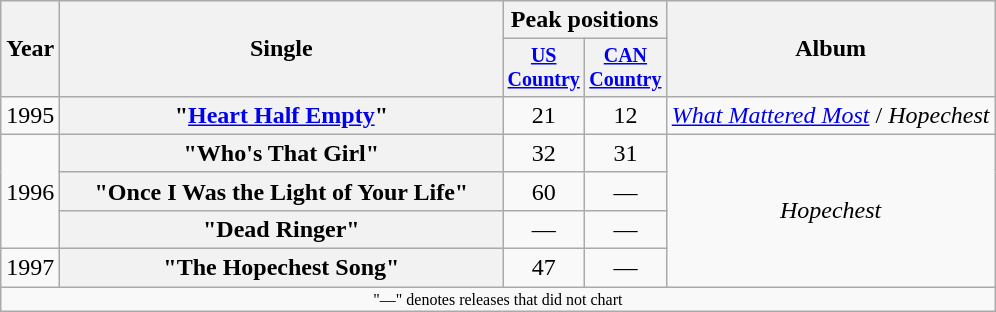<table class="wikitable plainrowheaders" style="text-align:center;">
<tr>
<th rowspan="2">Year</th>
<th rowspan="2" style="width:18em;">Single</th>
<th colspan="2">Peak positions</th>
<th rowspan="2">Album</th>
</tr>
<tr style="font-size:smaller;">
<th width="45"><a href='#'>US Country</a><br></th>
<th width="45"><a href='#'>CAN Country</a><br></th>
</tr>
<tr>
<td>1995</td>
<th scope="row">"<a href='#'>Heart Half Empty</a>"<br></th>
<td>21</td>
<td>12</td>
<td><em><a href='#'>What Mattered Most</a></em> / <em>Hopechest</em></td>
</tr>
<tr>
<td rowspan="3">1996</td>
<th scope="row">"Who's That Girl"</th>
<td>32</td>
<td>31</td>
<td rowspan="4"><em>Hopechest</em></td>
</tr>
<tr>
<th scope="row">"Once I Was the Light of Your Life"</th>
<td>60</td>
<td>—</td>
</tr>
<tr>
<th scope="row">"Dead Ringer"</th>
<td>—</td>
<td>—</td>
</tr>
<tr>
<td>1997</td>
<th scope="row">"The Hopechest Song"</th>
<td>47</td>
<td>—</td>
</tr>
<tr>
<td colspan="5" style="font-size:8pt">"—" denotes releases that did not chart</td>
</tr>
</table>
